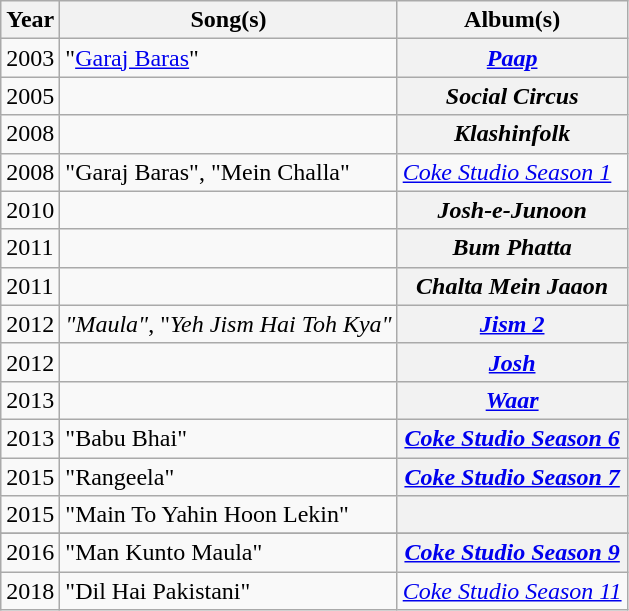<table class="wikitable sortable">
<tr>
<th>Year</th>
<th>Song(s)</th>
<th>Album(s)</th>
</tr>
<tr>
<td>2003</td>
<td>"<a href='#'>Garaj Baras</a>" </td>
<th><em><a href='#'>Paap</a></em></th>
</tr>
<tr>
<td>2005</td>
<td></td>
<th><em>Social Circus</em></th>
</tr>
<tr>
<td>2008</td>
<td></td>
<th><em>Klashinfolk</em></th>
</tr>
<tr>
<td>2008</td>
<td>"Garaj Baras", "Mein Challa"</td>
<td><em><a href='#'>Coke Studio Season 1</a></em></td>
</tr>
<tr>
<td>2010</td>
<td></td>
<th><em>Josh-e-Junoon</em> </th>
</tr>
<tr>
<td>2011</td>
<td></td>
<th><em>Bum Phatta</em></th>
</tr>
<tr>
<td>2011</td>
<td></td>
<th><em>Chalta Mein Jaaon</em></th>
</tr>
<tr>
<td>2012</td>
<td><em>"Maula"</em>, "<em>Yeh Jism Hai Toh Kya"</em></td>
<th><em><a href='#'>Jism 2</a></em></th>
</tr>
<tr>
<td>2012</td>
<td></td>
<th><a href='#'><em>Josh</em></a></th>
</tr>
<tr>
<td>2013</td>
<td></td>
<th><em><a href='#'>Waar</a></em></th>
</tr>
<tr>
<td>2013</td>
<td>"Babu Bhai"</td>
<th><em><a href='#'>Coke Studio Season 6</a></em></th>
</tr>
<tr>
<td>2015</td>
<td>"Rangeela"</td>
<th><em><a href='#'>Coke Studio Season 7</a></em></th>
</tr>
<tr>
<td>2015</td>
<td>"Main To Yahin Hoon Lekin"</td>
<th></th>
</tr>
<tr>
</tr>
<tr>
<td>2016</td>
<td>"Man Kunto Maula"</td>
<th><em><a href='#'>Coke Studio Season 9</a></em></th>
</tr>
<tr>
<td>2018</td>
<td>"Dil Hai Pakistani"</td>
<td><em><a href='#'>Coke Studio Season 11</a></em></td>
</tr>
</table>
